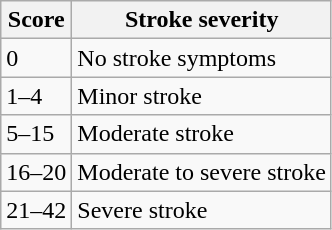<table class="wikitable">
<tr>
<th>Score </th>
<th>Stroke severity</th>
</tr>
<tr>
<td>0</td>
<td>No stroke symptoms</td>
</tr>
<tr>
<td>1–4</td>
<td>Minor stroke</td>
</tr>
<tr>
<td>5–15</td>
<td>Moderate stroke</td>
</tr>
<tr>
<td>16–20</td>
<td>Moderate to severe stroke</td>
</tr>
<tr>
<td>21–42</td>
<td>Severe stroke</td>
</tr>
</table>
